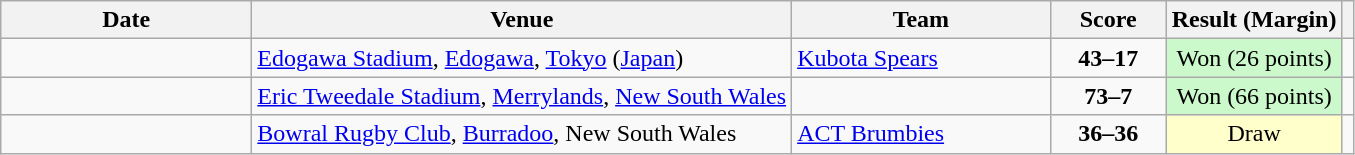<table class="wikitable">
<tr>
<th width=160>Date</th>
<th>Venue</th>
<th width=165>Team</th>
<th width=70>Score</th>
<th>Result (Margin)</th>
<th></th>
</tr>
<tr>
<td></td>
<td><a href='#'>Edogawa Stadium</a>, <a href='#'>Edogawa</a>, <a href='#'>Tokyo</a> (<a href='#'>Japan</a>)</td>
<td> <a href='#'>Kubota Spears</a></td>
<td align=center><strong>43–17</strong></td>
<td align=center bgcolor=#CCF9CC>Won (26 points)</td>
<td align=center></td>
</tr>
<tr>
<td></td>
<td><a href='#'>Eric Tweedale Stadium</a>, <a href='#'>Merrylands</a>, <a href='#'>New South Wales</a></td>
<td></td>
<td align=center><strong>73–7</strong></td>
<td align=center bgcolor=#CCF9CC>Won (66 points)</td>
<td align=center></td>
</tr>
<tr>
<td></td>
<td><a href='#'>Bowral Rugby Club</a>, <a href='#'>Burradoo</a>, New South Wales</td>
<td><a href='#'>ACT Brumbies</a></td>
<td align=center><strong>36–36</strong></td>
<td align=center bgcolor=#FFFFCC>Draw</td>
<td align=center></td>
</tr>
</table>
